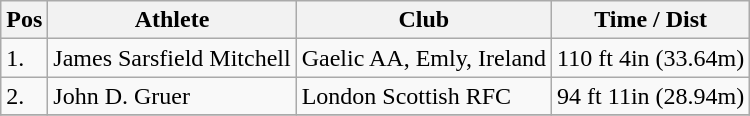<table class="wikitable">
<tr>
<th>Pos</th>
<th>Athlete</th>
<th>Club</th>
<th>Time / Dist</th>
</tr>
<tr>
<td>1.</td>
<td>James Sarsfield Mitchell</td>
<td>Gaelic AA, Emly, Ireland</td>
<td>110 ft 4in (33.64m)</td>
</tr>
<tr>
<td>2.</td>
<td>John D. Gruer</td>
<td>London Scottish RFC</td>
<td>94 ft 11in (28.94m)</td>
</tr>
<tr>
</tr>
</table>
